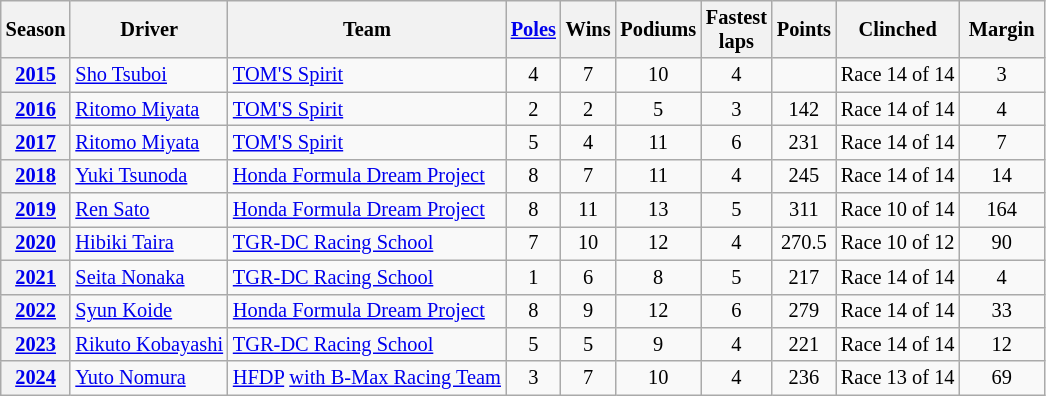<table class="wikitable sortable" style="font-size:85%; text-align:center;">
<tr>
<th scope=col>Season</th>
<th scope=col>Driver</th>
<th scope=col>Team</th>
<th scope=col><a href='#'>Poles</a></th>
<th scope=col>Wins</th>
<th scope=col>Podiums</th>
<th scope=col width="40">Fastest laps</th>
<th scope=col>Points</th>
<th scope=col>Clinched</th>
<th scope=col width="50">Margin</th>
</tr>
<tr>
<th><a href='#'>2015</a></th>
<td align=left> <a href='#'>Sho Tsuboi</a></td>
<td align=left> <a href='#'>TOM'S Spirit</a></td>
<td>4</td>
<td>7</td>
<td>10</td>
<td>4</td>
<td></td>
<td>Race 14 of 14</td>
<td>3</td>
</tr>
<tr>
<th><a href='#'>2016</a></th>
<td align=left> <a href='#'>Ritomo Miyata</a></td>
<td align=left> <a href='#'>TOM'S Spirit</a></td>
<td>2</td>
<td>2</td>
<td>5</td>
<td>3</td>
<td>142</td>
<td>Race 14 of 14</td>
<td>4</td>
</tr>
<tr>
<th><a href='#'>2017</a></th>
<td align=left> <a href='#'>Ritomo Miyata</a></td>
<td align=left> <a href='#'>TOM'S Spirit</a></td>
<td>5</td>
<td>4</td>
<td>11</td>
<td>6</td>
<td>231</td>
<td>Race 14 of 14</td>
<td>7</td>
</tr>
<tr>
<th><a href='#'>2018</a></th>
<td align=left> <a href='#'>Yuki Tsunoda</a></td>
<td align=left> <a href='#'>Honda Formula Dream Project</a></td>
<td>8</td>
<td>7</td>
<td>11</td>
<td>4</td>
<td>245</td>
<td>Race 14 of 14</td>
<td>14</td>
</tr>
<tr>
<th><a href='#'>2019</a></th>
<td align=left> <a href='#'>Ren Sato</a></td>
<td align=left> <a href='#'>Honda Formula Dream Project</a></td>
<td>8</td>
<td>11</td>
<td>13</td>
<td>5</td>
<td>311</td>
<td>Race 10 of 14</td>
<td>164</td>
</tr>
<tr>
<th><a href='#'>2020</a></th>
<td align=left> <a href='#'>Hibiki Taira</a></td>
<td align=left> <a href='#'>TGR-DC Racing School</a></td>
<td>7</td>
<td>10</td>
<td>12</td>
<td>4</td>
<td>270.5</td>
<td>Race 10 of 12</td>
<td>90</td>
</tr>
<tr>
<th><a href='#'>2021</a></th>
<td align=left> <a href='#'>Seita Nonaka</a></td>
<td align=left> <a href='#'>TGR-DC Racing School</a></td>
<td>1</td>
<td>6</td>
<td>8</td>
<td>5</td>
<td>217</td>
<td>Race 14 of 14</td>
<td>4</td>
</tr>
<tr>
<th><a href='#'>2022</a></th>
<td align=left> <a href='#'>Syun Koide</a></td>
<td align=left> <a href='#'>Honda Formula Dream Project</a></td>
<td>8</td>
<td>9</td>
<td>12</td>
<td>6</td>
<td>279</td>
<td>Race 14 of 14</td>
<td>33</td>
</tr>
<tr>
<th><a href='#'>2023</a></th>
<td align=left> <a href='#'>Rikuto Kobayashi</a></td>
<td align=left> <a href='#'>TGR-DC Racing School</a></td>
<td>5</td>
<td>5</td>
<td>9</td>
<td>4</td>
<td>221</td>
<td>Race 14 of 14</td>
<td>12</td>
</tr>
<tr>
<th><a href='#'>2024</a></th>
<td align=left> <a href='#'>Yuto Nomura</a></td>
<td align=left> <a href='#'>HFDP</a> <a href='#'>with B-Max Racing Team</a></td>
<td>3</td>
<td>7</td>
<td>10</td>
<td>4</td>
<td>236</td>
<td>Race 13 of 14</td>
<td>69</td>
</tr>
</table>
